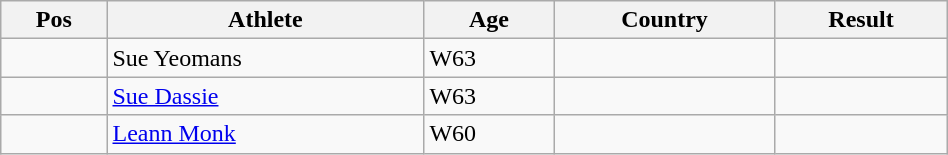<table class="wikitable"  style="text-align:center; width:50%;">
<tr>
<th>Pos</th>
<th>Athlete</th>
<th>Age</th>
<th>Country</th>
<th>Result</th>
</tr>
<tr>
<td align=center></td>
<td align=left>Sue Yeomans</td>
<td align=left>W63</td>
<td align=left></td>
<td></td>
</tr>
<tr>
<td align=center></td>
<td align=left><a href='#'>Sue Dassie</a></td>
<td align=left>W63</td>
<td align=left></td>
<td></td>
</tr>
<tr>
<td align=center></td>
<td align=left><a href='#'>Leann Monk</a></td>
<td align=left>W60</td>
<td align=left></td>
<td></td>
</tr>
</table>
